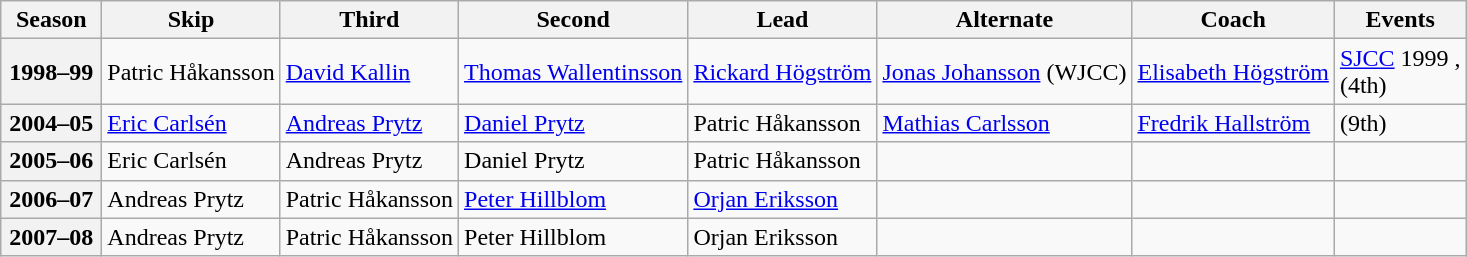<table class="wikitable">
<tr>
<th scope="col" width=60>Season</th>
<th scope="col">Skip</th>
<th scope="col">Third</th>
<th scope="col">Second</th>
<th scope="col">Lead</th>
<th scope="col">Alternate</th>
<th scope="col">Coach</th>
<th scope="col">Events</th>
</tr>
<tr>
<th scope="row">1998–99</th>
<td>Patric Håkansson</td>
<td><a href='#'>David Kallin</a></td>
<td><a href='#'>Thomas Wallentinsson</a></td>
<td><a href='#'>Rickard Högström</a></td>
<td><a href='#'>Jonas Johansson</a> (WJCC)</td>
<td><a href='#'>Elisabeth Högström</a></td>
<td><a href='#'>SJCC</a> 1999 ,<br> (4th)</td>
</tr>
<tr>
<th scope="row">2004–05</th>
<td><a href='#'>Eric Carlsén</a></td>
<td><a href='#'>Andreas Prytz</a></td>
<td><a href='#'>Daniel Prytz</a></td>
<td>Patric Håkansson</td>
<td><a href='#'>Mathias Carlsson</a></td>
<td><a href='#'>Fredrik Hallström</a></td>
<td> (9th)</td>
</tr>
<tr>
<th scope="row">2005–06</th>
<td>Eric Carlsén</td>
<td>Andreas Prytz</td>
<td>Daniel Prytz</td>
<td>Patric Håkansson</td>
<td></td>
<td></td>
<td></td>
</tr>
<tr>
<th scope="row">2006–07</th>
<td>Andreas Prytz</td>
<td>Patric Håkansson</td>
<td><a href='#'>Peter Hillblom</a></td>
<td><a href='#'>Orjan Eriksson</a></td>
<td></td>
<td></td>
<td></td>
</tr>
<tr>
<th scope="row">2007–08</th>
<td>Andreas Prytz</td>
<td>Patric Håkansson</td>
<td>Peter Hillblom</td>
<td>Orjan Eriksson</td>
<td></td>
<td></td>
<td></td>
</tr>
</table>
